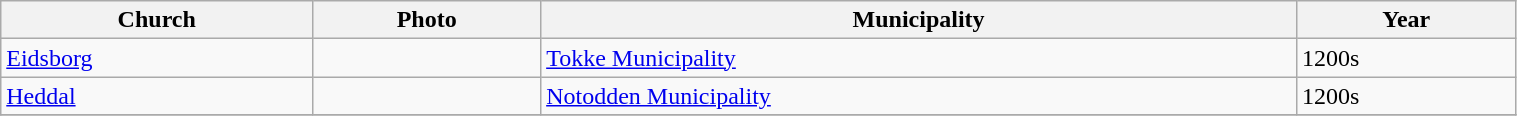<table class="wikitable sortable" width="80%">
<tr>
<th>Church</th>
<th>Photo</th>
<th>Municipality</th>
<th>Year</th>
</tr>
<tr>
<td><a href='#'>Eidsborg</a></td>
<td></td>
<td><a href='#'>Tokke Municipality</a></td>
<td>1200s</td>
</tr>
<tr>
<td><a href='#'>Heddal</a></td>
<td></td>
<td><a href='#'>Notodden Municipality</a></td>
<td>1200s</td>
</tr>
<tr>
</tr>
</table>
